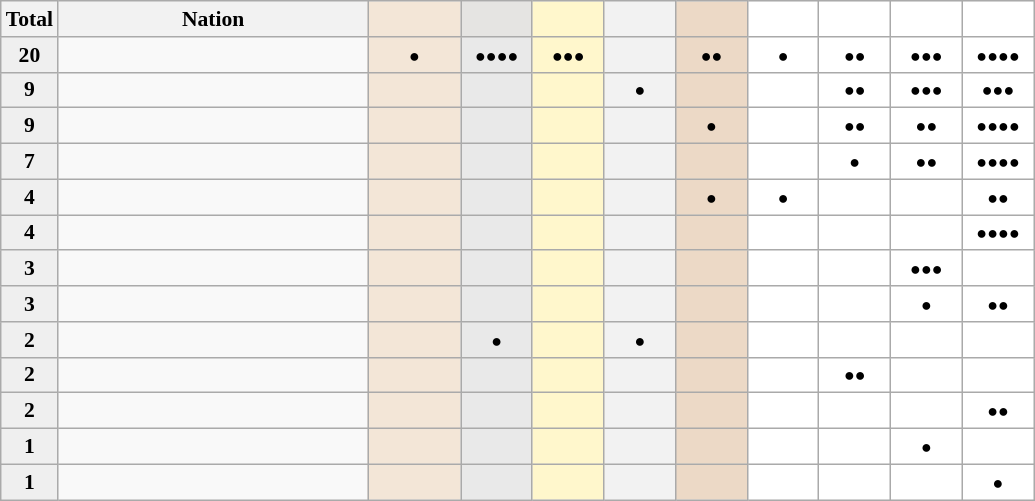<table class="sortable wikitable" style="font-size:90%">
<tr>
<th width="30">Total</th>
<th width="200">Nation</th>
<th width="55" style="background:#F3E6D7;"></th>
<th width="41" style="background:#E5E4E2;"></th>
<th width="41" style="background:#fff7cc;"></th>
<th width="41" style="background:#f2f2f2;"></th>
<th width="41" style="background:#ecd9c6;"></th>
<th width="41" style="background:#fff;"></th>
<th width="41" style="background:#fff;"></th>
<th width="41" style="background:#fff;"></th>
<th width="41" style="background:#fff;"></th>
</tr>
<tr align="center">
<td style="background:#efefef;"><strong>20</strong></td>
<td align="left"></td>
<td style="background:#F3E6D7;"> <small>●</small></td>
<td style="background:#E9E9E9;"> <small>●●●●</small></td>
<td style="background:#fff7cc;"> <small>●●●</small></td>
<td style="background:#f2f2f2;"> <small> </small></td>
<td style="background:#ecd9c6;"> <small>●●</small></td>
<td style="background:#fff;"> <small>●</small></td>
<td style="background:#fff;"> <small>●●</small></td>
<td style="background:#fff;"> <small>●●●</small></td>
<td style="background:#fff;"> <small>●●●●</small></td>
</tr>
<tr align="center">
<td style="background:#efefef;"><strong>9</strong></td>
<td align="left"></td>
<td style="background:#F3E6D7;"> <small> </small></td>
<td style="background:#E9E9E9;"> <small> </small></td>
<td style="background:#fff7cc;"> <small> </small></td>
<td style="background:#f2f2f2;"> <small>●</small></td>
<td style="background:#ecd9c6;"> <small></small></td>
<td style="background:#fff;"> <small> </small></td>
<td style="background:#fff;"> <small>●●</small></td>
<td style="background:#fff;"> <small>●●●</small></td>
<td style="background:#fff;"> <small>●●●</small></td>
</tr>
<tr align="center">
<td style="background:#efefef;"><strong>9</strong></td>
<td align="left"></td>
<td style="background:#F3E6D7;"> <small> </small></td>
<td style="background:#E9E9E9;"> <small> </small></td>
<td style="background:#fff7cc;"> <small> </small></td>
<td style="background:#f2f2f2;"> <small> </small></td>
<td style="background:#ecd9c6;"> <small>●</small></td>
<td style="background:#fff;"> <small> </small></td>
<td style="background:#fff;"> <small>●●</small></td>
<td style="background:#fff;"> <small>●●</small></td>
<td style="background:#fff;"> <small>●●●●</small></td>
</tr>
<tr align="center">
<td style="background:#efefef;"><strong>7</strong></td>
<td align="left"></td>
<td style="background:#F3E6D7;"> <small> </small></td>
<td style="background:#E9E9E9;"> <small> </small></td>
<td style="background:#fff7cc;"> <small> </small></td>
<td style="background:#f2f2f2;"> <small> </small></td>
<td style="background:#ecd9c6;"> <small></small></td>
<td style="background:#fff;"> <small> </small></td>
<td style="background:#fff;"> <small>●</small></td>
<td style="background:#fff;"> <small>●●</small></td>
<td style="background:#fff;"> <small>●●●●</small></td>
</tr>
<tr align="center">
<td style="background:#efefef;"><strong>4</strong></td>
<td align="left"></td>
<td style="background:#F3E6D7;"> <small> </small></td>
<td style="background:#E9E9E9;"> <small> </small></td>
<td style="background:#fff7cc;"> <small> </small></td>
<td style="background:#f2f2f2;"> <small> </small></td>
<td style="background:#ecd9c6;"> <small>●</small></td>
<td style="background:#fff;"> <small>●</small></td>
<td style="background:#fff;"> <small> </small></td>
<td style="background:#fff;"> <small> </small></td>
<td style="background:#fff;"> <small>●●</small></td>
</tr>
<tr align="center">
<td style="background:#efefef;"><strong>4</strong></td>
<td align="left"></td>
<td style="background:#F3E6D7;"> <small> </small></td>
<td style="background:#E9E9E9;"> <small> </small></td>
<td style="background:#fff7cc;"> <small> </small></td>
<td style="background:#f2f2f2;"> <small> </small></td>
<td style="background:#ecd9c6;"> <small></small></td>
<td style="background:#fff;"> <small> </small></td>
<td style="background:#fff;"> <small> </small></td>
<td style="background:#fff;"> <small> </small></td>
<td style="background:#fff;"> <small>●●●●</small></td>
</tr>
<tr align="center">
<td style="background:#efefef;"><strong>3</strong></td>
<td align="left"></td>
<td style="background:#F3E6D7;"> <small> </small></td>
<td style="background:#E9E9E9;"> <small> </small></td>
<td style="background:#fff7cc;"> <small> </small></td>
<td style="background:#f2f2f2;"> <small> </small></td>
<td style="background:#ecd9c6;"> <small></small></td>
<td style="background:#fff;"> <small> </small></td>
<td style="background:#fff;"> <small> </small></td>
<td style="background:#fff;"> <small>●●●</small></td>
<td style="background:#fff;"> <small> </small></td>
</tr>
<tr align="center">
<td style="background:#efefef;"><strong>3</strong></td>
<td align="left"></td>
<td style="background:#F3E6D7;"> <small> </small></td>
<td style="background:#E9E9E9;"> <small> </small></td>
<td style="background:#fff7cc;"> <small> </small></td>
<td style="background:#f2f2f2;"> <small> </small></td>
<td style="background:#ecd9c6;"> <small></small></td>
<td style="background:#fff;"> <small> </small></td>
<td style="background:#fff;"> <small> </small></td>
<td style="background:#fff;"> <small>●</small></td>
<td style="background:#fff;"> <small>●●</small></td>
</tr>
<tr align="center">
<td style="background:#efefef;"><strong>2</strong></td>
<td align="left"></td>
<td style="background:#F3E6D7;"> <small> </small></td>
<td style="background:#E9E9E9;"> <small>●</small></td>
<td style="background:#fff7cc;"> <small> </small></td>
<td style="background:#f2f2f2;"> <small>●</small></td>
<td style="background:#ecd9c6;"> <small></small></td>
<td style="background:#fff;"> <small> </small></td>
<td style="background:#fff;"> <small> </small></td>
<td style="background:#fff;"> <small> </small></td>
<td style="background:#fff;"> <small> </small></td>
</tr>
<tr align="center">
<td style="background:#efefef;"><strong>2</strong></td>
<td align="left"></td>
<td style="background:#F3E6D7;"> <small> </small></td>
<td style="background:#E9E9E9;"> <small> </small></td>
<td style="background:#fff7cc;"> <small> </small></td>
<td style="background:#f2f2f2;"> <small> </small></td>
<td style="background:#ecd9c6;"> <small></small></td>
<td style="background:#fff;"> <small> </small></td>
<td style="background:#fff;"> <small>●●</small></td>
<td style="background:#fff;"> <small> </small></td>
<td style="background:#fff;"> <small> </small></td>
</tr>
<tr align="center">
<td style="background:#efefef;"><strong>2</strong></td>
<td align="left"></td>
<td style="background:#F3E6D7;"> <small> </small></td>
<td style="background:#E9E9E9;"> <small> </small></td>
<td style="background:#fff7cc;"> <small> </small></td>
<td style="background:#f2f2f2;"> <small> </small></td>
<td style="background:#ecd9c6;"> <small></small></td>
<td style="background:#fff;"> <small> </small></td>
<td style="background:#fff;"> <small> </small></td>
<td style="background:#fff;"> <small> </small></td>
<td style="background:#fff;"> <small>●●</small></td>
</tr>
<tr align="center">
<td style="background:#efefef;"><strong>1</strong></td>
<td align="left"></td>
<td style="background:#F3E6D7;"> <small> </small></td>
<td style="background:#E9E9E9;"> <small> </small></td>
<td style="background:#fff7cc;"> <small> </small></td>
<td style="background:#f2f2f2;"> <small> </small></td>
<td style="background:#ecd9c6;"> <small></small></td>
<td style="background:#fff;"> <small> </small></td>
<td style="background:#fff;"> <small> </small></td>
<td style="background:#fff;"> <small>●</small></td>
<td style="background:#fff;"> <small> </small></td>
</tr>
<tr align="center">
<td style="background:#efefef;"><strong>1</strong></td>
<td align="left"></td>
<td style="background:#F3E6D7;"> <small> </small></td>
<td style="background:#E9E9E9;"> <small> </small></td>
<td style="background:#fff7cc;"> <small> </small></td>
<td style="background:#f2f2f2;"> <small> </small></td>
<td style="background:#ecd9c6;"> <small></small></td>
<td style="background:#fff;"> <small> </small></td>
<td style="background:#fff;"> <small> </small></td>
<td style="background:#fff;"> <small> </small></td>
<td style="background:#fff;"> <small>●</small></td>
</tr>
</table>
